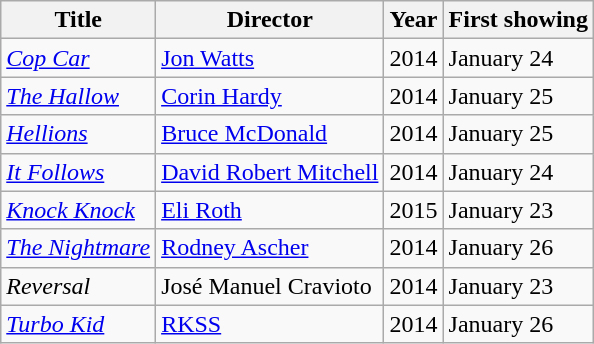<table class="wikitable sortable">
<tr>
<th>Title</th>
<th>Director</th>
<th>Year</th>
<th>First showing</th>
</tr>
<tr>
<td><em><a href='#'>Cop Car</a></em></td>
<td><a href='#'>Jon Watts</a></td>
<td>2014</td>
<td>January 24</td>
</tr>
<tr>
<td><em><a href='#'>The Hallow</a></em></td>
<td><a href='#'>Corin Hardy</a></td>
<td>2014</td>
<td>January 25</td>
</tr>
<tr>
<td><em><a href='#'>Hellions</a></em></td>
<td><a href='#'>Bruce McDonald</a></td>
<td>2014</td>
<td>January 25</td>
</tr>
<tr>
<td><em><a href='#'>It Follows</a></em></td>
<td><a href='#'>David Robert Mitchell</a></td>
<td>2014</td>
<td>January 24</td>
</tr>
<tr>
<td><em><a href='#'>Knock Knock</a></em></td>
<td><a href='#'>Eli Roth</a></td>
<td>2015</td>
<td>January 23</td>
</tr>
<tr>
<td><em><a href='#'>The Nightmare</a></em></td>
<td><a href='#'>Rodney Ascher</a></td>
<td>2014</td>
<td>January 26</td>
</tr>
<tr>
<td><em>Reversal</em></td>
<td>José Manuel Cravioto</td>
<td>2014</td>
<td>January 23</td>
</tr>
<tr>
<td><em><a href='#'>Turbo Kid</a></em></td>
<td><a href='#'>RKSS</a></td>
<td>2014</td>
<td>January 26</td>
</tr>
</table>
